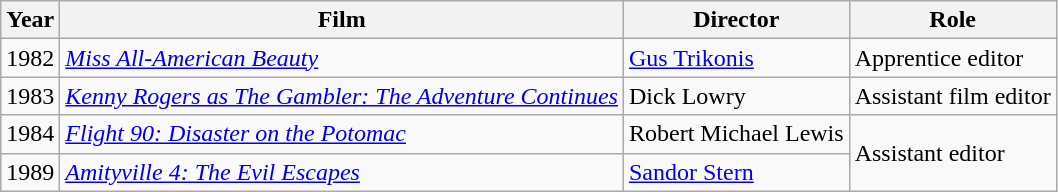<table class="wikitable">
<tr>
<th>Year</th>
<th>Film</th>
<th>Director</th>
<th>Role</th>
</tr>
<tr>
<td>1982</td>
<td><em><a href='#'>Miss All-American Beauty</a></em></td>
<td><a href='#'>Gus Trikonis</a></td>
<td>Apprentice editor</td>
</tr>
<tr>
<td>1983</td>
<td><em><a href='#'>Kenny Rogers as The Gambler: The Adventure Continues</a></em></td>
<td>Dick Lowry</td>
<td>Assistant film editor</td>
</tr>
<tr>
<td>1984</td>
<td><em><a href='#'>Flight 90: Disaster on the Potomac</a></em></td>
<td>Robert Michael Lewis</td>
<td rowspan=2>Assistant editor</td>
</tr>
<tr>
<td>1989</td>
<td><em><a href='#'>Amityville 4: The Evil Escapes</a></em></td>
<td><a href='#'>Sandor Stern</a></td>
</tr>
</table>
